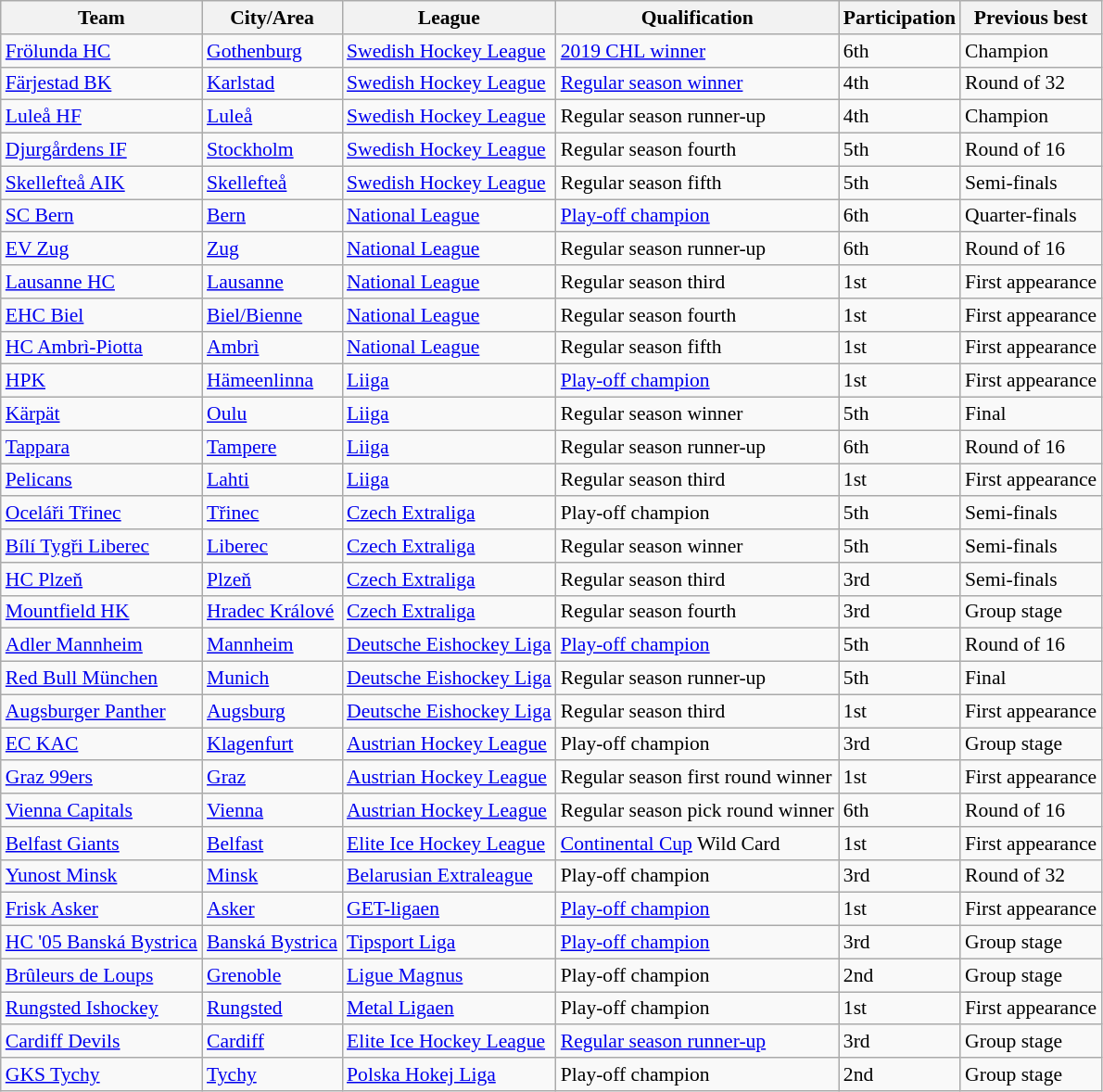<table class="wikitable sortable" style="text-align:left; font-size: 90%;">
<tr>
<th>Team</th>
<th>City/Area</th>
<th>League</th>
<th>Qualification</th>
<th>Participation</th>
<th>Previous best</th>
</tr>
<tr>
<td> <a href='#'>Frölunda HC</a></td>
<td><a href='#'>Gothenburg</a></td>
<td><a href='#'>Swedish Hockey League</a></td>
<td><a href='#'>2019 CHL winner</a></td>
<td>6th</td>
<td data-sort-value="1">Champion</td>
</tr>
<tr>
<td> <a href='#'>Färjestad BK</a></td>
<td><a href='#'>Karlstad</a></td>
<td><a href='#'>Swedish Hockey League</a></td>
<td><a href='#'>Regular season winner</a></td>
<td>4th</td>
<td data-sort-value="6">Round of 32</td>
</tr>
<tr>
<td> <a href='#'>Luleå HF</a></td>
<td><a href='#'>Luleå</a></td>
<td><a href='#'>Swedish Hockey League</a></td>
<td>Regular season runner-up</td>
<td>4th</td>
<td data-sort-value="1">Champion</td>
</tr>
<tr>
<td> <a href='#'>Djurgårdens IF</a></td>
<td><a href='#'>Stockholm</a></td>
<td><a href='#'>Swedish Hockey League</a></td>
<td>Regular season fourth</td>
<td>5th</td>
<td data-sort-value="5">Round of 16</td>
</tr>
<tr>
<td> <a href='#'>Skellefteå AIK</a></td>
<td><a href='#'>Skellefteå</a></td>
<td><a href='#'>Swedish Hockey League</a></td>
<td>Regular season fifth</td>
<td>5th</td>
<td data-sort-value="3">Semi-finals</td>
</tr>
<tr>
<td> <a href='#'>SC Bern</a></td>
<td><a href='#'>Bern</a></td>
<td><a href='#'>National League</a></td>
<td><a href='#'>Play-off champion</a></td>
<td>6th</td>
<td data-sort-value="4">Quarter-finals</td>
</tr>
<tr>
<td> <a href='#'>EV Zug</a></td>
<td><a href='#'>Zug</a></td>
<td><a href='#'>National League</a></td>
<td>Regular season runner-up</td>
<td>6th</td>
<td data-sort-value="5">Round of 16</td>
</tr>
<tr>
<td> <a href='#'>Lausanne HC</a></td>
<td><a href='#'>Lausanne</a></td>
<td><a href='#'>National League</a></td>
<td>Regular season third</td>
<td>1st</td>
<td data-sort-value="8">First appearance</td>
</tr>
<tr>
<td> <a href='#'>EHC Biel</a></td>
<td><a href='#'>Biel/Bienne</a></td>
<td><a href='#'>National League</a></td>
<td>Regular season fourth</td>
<td>1st</td>
<td data-sort-value="8">First appearance</td>
</tr>
<tr>
<td> <a href='#'>HC Ambrì-Piotta</a></td>
<td><a href='#'>Ambrì</a></td>
<td><a href='#'>National League</a></td>
<td>Regular season fifth</td>
<td>1st</td>
<td data-sort-value="8">First appearance</td>
</tr>
<tr>
<td> <a href='#'>HPK</a></td>
<td><a href='#'>Hämeenlinna</a></td>
<td><a href='#'>Liiga</a></td>
<td><a href='#'>Play-off champion</a></td>
<td>1st</td>
<td data-sort-value="8">First appearance</td>
</tr>
<tr>
<td> <a href='#'>Kärpät</a></td>
<td><a href='#'>Oulu</a></td>
<td><a href='#'>Liiga</a></td>
<td>Regular season winner</td>
<td>5th</td>
<td data-sort-value="2">Final</td>
</tr>
<tr>
<td> <a href='#'>Tappara</a></td>
<td><a href='#'>Tampere</a></td>
<td><a href='#'>Liiga</a></td>
<td>Regular season runner-up</td>
<td>6th</td>
<td data-sort-value="5">Round of 16</td>
</tr>
<tr>
<td> <a href='#'>Pelicans</a></td>
<td><a href='#'>Lahti</a></td>
<td><a href='#'>Liiga</a></td>
<td>Regular season third</td>
<td>1st</td>
<td data-sort-value="8">First appearance</td>
</tr>
<tr>
<td> <a href='#'>Oceláři Třinec</a></td>
<td><a href='#'>Třinec</a></td>
<td><a href='#'>Czech Extraliga</a></td>
<td>Play-off champion</td>
<td>5th</td>
<td data-sort-value="3">Semi-finals</td>
</tr>
<tr>
<td> <a href='#'>Bílí Tygři Liberec</a></td>
<td><a href='#'>Liberec</a></td>
<td><a href='#'>Czech Extraliga</a></td>
<td>Regular season winner</td>
<td>5th</td>
<td data-sort-value="3">Semi-finals</td>
</tr>
<tr>
<td> <a href='#'>HC Plzeň</a></td>
<td><a href='#'>Plzeň</a></td>
<td><a href='#'>Czech Extraliga</a></td>
<td>Regular season third</td>
<td>3rd</td>
<td data-sort-value="3">Semi-finals</td>
</tr>
<tr>
<td> <a href='#'>Mountfield HK</a></td>
<td><a href='#'>Hradec Králové</a></td>
<td><a href='#'>Czech Extraliga</a></td>
<td>Regular season fourth</td>
<td>3rd</td>
<td data-sort-value="7">Group stage</td>
</tr>
<tr>
<td> <a href='#'>Adler Mannheim</a></td>
<td><a href='#'>Mannheim</a></td>
<td><a href='#'>Deutsche Eishockey Liga</a></td>
<td><a href='#'>Play-off champion</a></td>
<td>5th</td>
<td data-sort-value="5">Round of 16</td>
</tr>
<tr>
<td> <a href='#'>Red Bull München</a></td>
<td><a href='#'>Munich</a></td>
<td><a href='#'>Deutsche Eishockey Liga</a></td>
<td>Regular season runner-up</td>
<td>5th</td>
<td data-sort-value="2">Final</td>
</tr>
<tr>
<td> <a href='#'>Augsburger Panther</a></td>
<td><a href='#'>Augsburg</a></td>
<td><a href='#'>Deutsche Eishockey Liga</a></td>
<td>Regular season third</td>
<td>1st</td>
<td data-sort-value="8">First appearance</td>
</tr>
<tr>
<td> <a href='#'>EC KAC</a></td>
<td><a href='#'>Klagenfurt</a></td>
<td><a href='#'>Austrian Hockey League</a></td>
<td>Play-off champion</td>
<td>3rd</td>
<td data-sort-value="7">Group stage</td>
</tr>
<tr>
<td> <a href='#'>Graz 99ers</a></td>
<td><a href='#'>Graz</a></td>
<td><a href='#'>Austrian Hockey League</a></td>
<td>Regular season first round winner</td>
<td>1st</td>
<td data-sort-value="8">First appearance</td>
</tr>
<tr>
<td> <a href='#'>Vienna Capitals</a></td>
<td><a href='#'>Vienna</a></td>
<td><a href='#'>Austrian Hockey League</a></td>
<td>Regular season pick round winner</td>
<td>6th</td>
<td data-sort-value="5">Round of 16</td>
</tr>
<tr>
<td> <a href='#'>Belfast Giants</a></td>
<td><a href='#'>Belfast</a></td>
<td><a href='#'>Elite Ice Hockey League</a></td>
<td><a href='#'>Continental Cup</a> Wild Card</td>
<td>1st</td>
<td data-sort-value="8">First appearance</td>
</tr>
<tr>
<td> <a href='#'>Yunost Minsk</a></td>
<td><a href='#'>Minsk</a></td>
<td><a href='#'>Belarusian Extraleague</a></td>
<td>Play-off champion</td>
<td>3rd</td>
<td data-sort-value="6">Round of 32</td>
</tr>
<tr>
<td> <a href='#'>Frisk Asker</a></td>
<td><a href='#'>Asker</a></td>
<td><a href='#'>GET-ligaen</a></td>
<td><a href='#'>Play-off champion</a></td>
<td>1st</td>
<td data-sort-value="8">First appearance</td>
</tr>
<tr>
<td> <a href='#'>HC '05 Banská Bystrica</a></td>
<td><a href='#'>Banská Bystrica</a></td>
<td><a href='#'>Tipsport Liga</a></td>
<td><a href='#'>Play-off champion</a></td>
<td>3rd</td>
<td data-sort-value="7">Group stage</td>
</tr>
<tr>
<td> <a href='#'>Brûleurs de Loups</a></td>
<td><a href='#'>Grenoble</a></td>
<td><a href='#'>Ligue Magnus</a></td>
<td>Play-off champion</td>
<td>2nd</td>
<td data-sort-value="7">Group stage</td>
</tr>
<tr>
<td> <a href='#'>Rungsted Ishockey</a></td>
<td><a href='#'>Rungsted</a></td>
<td><a href='#'>Metal Ligaen</a></td>
<td>Play-off champion</td>
<td>1st</td>
<td data-sort-value="8">First appearance</td>
</tr>
<tr>
<td> <a href='#'>Cardiff Devils</a></td>
<td><a href='#'>Cardiff</a></td>
<td><a href='#'>Elite Ice Hockey League</a></td>
<td><a href='#'>Regular season runner-up</a></td>
<td>3rd</td>
<td data-sort-value="7">Group stage</td>
</tr>
<tr>
<td> <a href='#'>GKS Tychy</a></td>
<td><a href='#'>Tychy</a></td>
<td><a href='#'>Polska Hokej Liga</a></td>
<td>Play-off champion</td>
<td>2nd</td>
<td data-sort-value="7">Group stage</td>
</tr>
</table>
